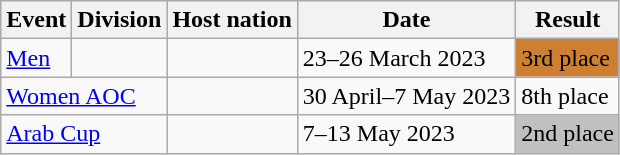<table class=wikitable>
<tr>
<th>Event</th>
<th>Division</th>
<th>Host nation</th>
<th>Date</th>
<th>Result</th>
</tr>
<tr>
<td><a href='#'>Men</a></td>
<td></td>
<td></td>
<td>23–26 March 2023</td>
<td style="background:#CD7F32"> 3rd place<br></td>
</tr>
<tr>
<td colspan="2"><a href='#'>Women AOC</a></td>
<td></td>
<td>30 April–7 May 2023</td>
<td>8th place</td>
</tr>
<tr>
<td colspan="2"><a href='#'>Arab Cup</a></td>
<td></td>
<td>7–13 May 2023</td>
<td style="background:#C0C0C0"> 2nd place</td>
</tr>
</table>
